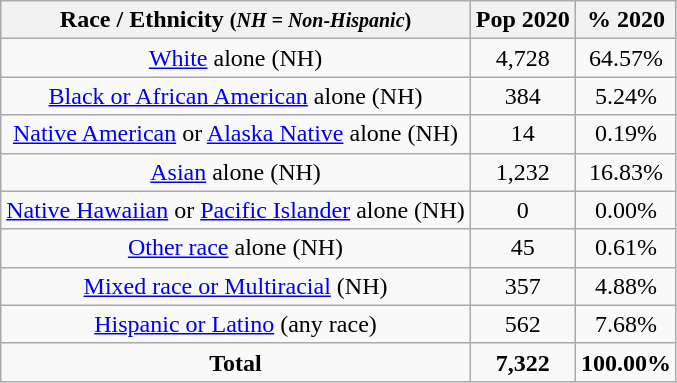<table class="wikitable" style="text-align:center;">
<tr>
<th>Race / Ethnicity <small>(<em>NH = Non-Hispanic</em>)</small></th>
<th>Pop 2020</th>
<th>% 2020</th>
</tr>
<tr>
<td><a href='#'>White</a> alone (NH)</td>
<td>4,728</td>
<td>64.57%</td>
</tr>
<tr>
<td><a href='#'>Black or African American</a> alone (NH)</td>
<td>384</td>
<td>5.24%</td>
</tr>
<tr>
<td><a href='#'>Native American</a> or <a href='#'>Alaska Native</a> alone (NH)</td>
<td>14</td>
<td>0.19%</td>
</tr>
<tr>
<td><a href='#'>Asian</a> alone (NH)</td>
<td>1,232</td>
<td>16.83%</td>
</tr>
<tr>
<td><a href='#'>Native Hawaiian</a> or <a href='#'>Pacific Islander</a> alone (NH)</td>
<td>0</td>
<td>0.00%</td>
</tr>
<tr>
<td><a href='#'>Other race</a> alone (NH)</td>
<td>45</td>
<td>0.61%</td>
</tr>
<tr>
<td><a href='#'>Mixed race or Multiracial</a> (NH)</td>
<td>357</td>
<td>4.88%</td>
</tr>
<tr>
<td><a href='#'>Hispanic or Latino</a> (any race)</td>
<td>562</td>
<td>7.68%</td>
</tr>
<tr>
<td><strong>Total</strong></td>
<td><strong>7,322</strong></td>
<td><strong>100.00%</strong></td>
</tr>
</table>
